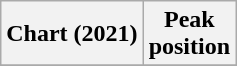<table class="wikitable plainrowheaders" style="text-align:center">
<tr>
<th scope="col">Chart (2021)</th>
<th scope="col">Peak<br>position</th>
</tr>
<tr>
</tr>
</table>
